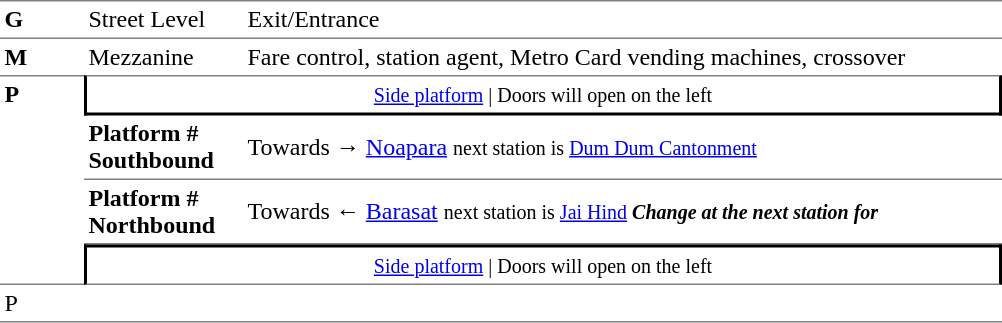<table border=0 cellspacing=0 cellpadding=3>
<tr>
<td style="border-bottom:solid 1px gray;border-top:solid 1px gray;" width=50 valign=top><strong>G</strong></td>
<td style="border-top:solid 1px gray;border-bottom:solid 1px gray;" width=100 valign=top>Street Level</td>
<td style="border-top:solid 1px gray;border-bottom:solid 1px gray;" width=500 valign=top>Exit/Entrance</td>
</tr>
<tr>
<td valign=top><strong>M</strong></td>
<td valign=top>Mezzanine</td>
<td valign=top>Fare control, station agent, Metro Card vending machines, crossover<br></td>
</tr>
<tr>
<td style="border-top:solid 1px gray;border-bottom:solid 1px gray;" width=50 rowspan=4 valign=top><strong>P</strong></td>
<td style="border-top:solid 1px gray;border-right:solid 2px black;border-left:solid 2px black;border-bottom:solid 2px black;text-align:center;" colspan=2><small><a href='#'>Side platform</a> | Doors will open on the left </small></td>
</tr>
<tr>
<td width="100" style="border-bottom:solid 1px gray;"><span><strong>Platform #</strong><br><strong>Southbound</strong></span></td>
<td width="500" style="border-bottom:solid 1px gray;">Towards → <a href='#'>Noapara</a> <small>next station is <a href='#'>Dum Dum Cantonment</a></small></td>
</tr>
<tr>
<td width="100" style="border-bottom:solid 1px gray;"><span><strong>Platform #</strong><br><strong>Northbound</strong></span></td>
<td width="500" style="border-bottom:solid 1px gray;">Towards ← <a href='#'>Barasat</a> <small>next station is <a href='#'>Jai Hind</a> </small><small><strong><em>Change at the next station for <strong><em></small></td>
</tr>
<tr>
<td style="border-top:solid 2px black;border-right:solid 2px black;border-left:solid 2px black;border-bottom:solid 1px gray;text-align:center;" colspan=2><small><a href='#'>Side platform</a> | Doors will open on the left </small></td>
</tr>
<tr>
<td style="border-bottom:solid 1px gray;" width=50 rowspan=2 valign=top></strong>P<strong></td>
<td style="border-bottom:solid 1px gray;" width=100></td>
<td style="border-bottom:solid 1px gray;" width=500></td>
</tr>
<tr>
</tr>
</table>
